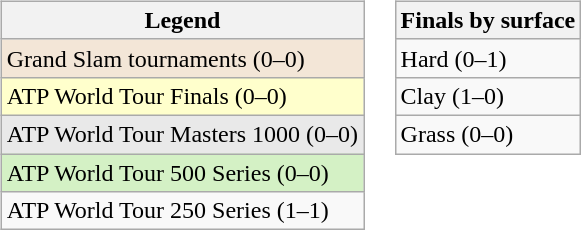<table>
<tr valign=top>
<td><br><table class="wikitable">
<tr>
<th>Legend</th>
</tr>
<tr style="background:#f3e6d7;">
<td>Grand Slam tournaments (0–0)</td>
</tr>
<tr style="background:#ffc;">
<td>ATP World Tour Finals (0–0)</td>
</tr>
<tr style="background:#e9e9e9;">
<td>ATP World Tour Masters 1000 (0–0)</td>
</tr>
<tr style="background:#d4f1c5;">
<td>ATP World Tour 500 Series (0–0)</td>
</tr>
<tr>
<td>ATP World Tour 250 Series (1–1)</td>
</tr>
</table>
</td>
<td><br><table class="wikitable">
<tr>
<th>Finals by surface</th>
</tr>
<tr>
<td>Hard (0–1)</td>
</tr>
<tr>
<td>Clay (1–0)</td>
</tr>
<tr>
<td>Grass (0–0)</td>
</tr>
</table>
</td>
</tr>
</table>
